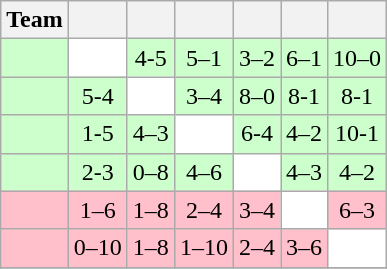<table class="wikitable" style="text-align:center;">
<tr>
<th>Team</th>
<th></th>
<th></th>
<th></th>
<th></th>
<th></th>
<th></th>
</tr>
<tr style="background:#ccffcc">
<td></td>
<td bgcolor="#ffffff"> </td>
<td>4-5</td>
<td>5–1</td>
<td>3–2</td>
<td>6–1</td>
<td>10–0</td>
</tr>
<tr style="background:#ccffcc">
<td></td>
<td>5-4</td>
<td bgcolor="#ffffff"> </td>
<td>3–4</td>
<td>8–0</td>
<td>8-1</td>
<td>8-1</td>
</tr>
<tr style="background:#ccffcc">
<td></td>
<td>1-5</td>
<td>4–3</td>
<td bgcolor="#ffffff"> </td>
<td>6-4</td>
<td>4–2</td>
<td>10-1</td>
</tr>
<tr style="background:#ccffcc">
<td></td>
<td>2-3</td>
<td>0–8</td>
<td>4–6</td>
<td bgcolor="#ffffff"> </td>
<td>4–3</td>
<td>4–2</td>
</tr>
<tr style="background:pink">
<td></td>
<td>1–6</td>
<td>1–8</td>
<td>2–4</td>
<td>3–4</td>
<td bgcolor="#ffffff"> </td>
<td>6–3</td>
</tr>
<tr style="background:pink">
<td></td>
<td>0–10</td>
<td>1–8</td>
<td>1–10</td>
<td>2–4</td>
<td>3–6</td>
<td bgcolor="#ffffff"> </td>
</tr>
<tr>
</tr>
</table>
